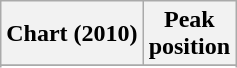<table class="wikitable sortable plainrowheaders" style="text-align:center">
<tr>
<th scope="col">Chart (2010)</th>
<th scope="col">Peak<br>position</th>
</tr>
<tr>
</tr>
<tr>
</tr>
</table>
